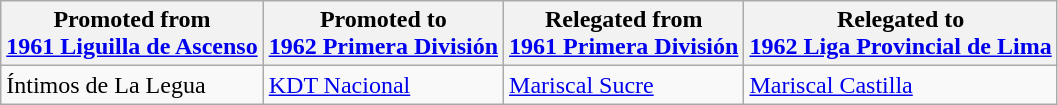<table class="wikitable">
<tr>
<th>Promoted from<br><a href='#'>1961 Liguilla de Ascenso</a></th>
<th>Promoted to<br><a href='#'>1962 Primera División</a></th>
<th>Relegated from<br><a href='#'>1961 Primera División</a></th>
<th>Relegated to<br><a href='#'>1962 Liga Provincial de Lima</a></th>
</tr>
<tr>
<td> Íntimos de La Legua </td>
<td> <a href='#'>KDT Nacional</a> </td>
<td> <a href='#'>Mariscal Sucre</a> </td>
<td> <a href='#'>Mariscal Castilla</a> </td>
</tr>
</table>
